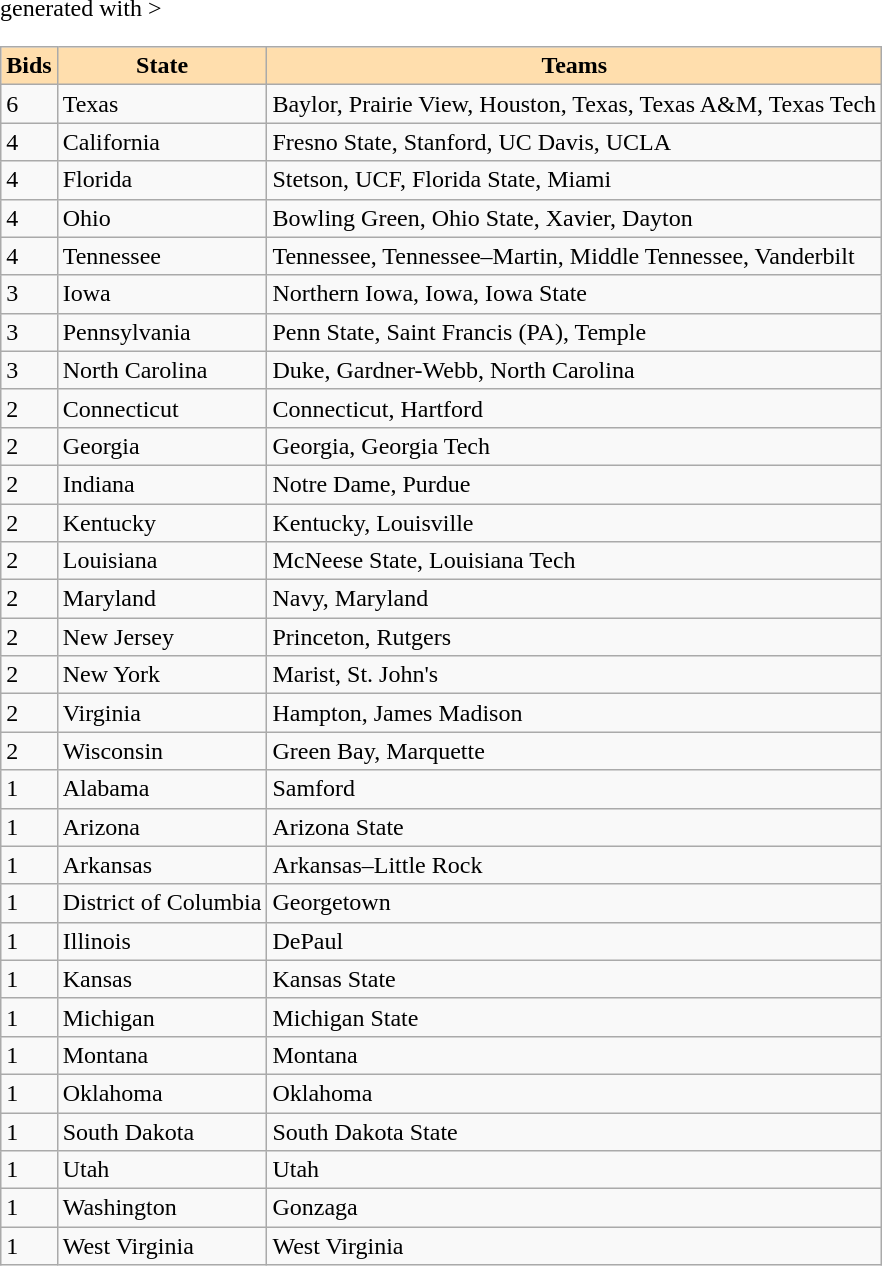<table class="wikitable sortable" <hiddentext>generated with   >
<tr>
<th style="background-color:#FFDEAD;">Bids</th>
<th style="background-color:#FFDEAD;">State</th>
<th style="background-color:#FFDEAD;">Teams</th>
</tr>
<tr valign="bottom">
<td height="14">6</td>
<td>Texas</td>
<td>Baylor, Prairie View, Houston, Texas, Texas A&M, Texas Tech</td>
</tr>
<tr valign="bottom">
<td height="14">4</td>
<td>California</td>
<td>Fresno State, Stanford, UC Davis, UCLA</td>
</tr>
<tr valign="bottom">
<td height="14">4</td>
<td>Florida</td>
<td>Stetson, UCF, Florida State, Miami</td>
</tr>
<tr valign="bottom">
<td height="14">4</td>
<td>Ohio</td>
<td>Bowling Green, Ohio State, Xavier, Dayton</td>
</tr>
<tr valign="bottom">
<td height="14">4</td>
<td>Tennessee</td>
<td>Tennessee, Tennessee–Martin, Middle Tennessee, Vanderbilt</td>
</tr>
<tr valign="bottom">
<td height="14">3</td>
<td>Iowa</td>
<td>Northern Iowa, Iowa, Iowa State</td>
</tr>
<tr valign="bottom">
<td height="14">3</td>
<td>Pennsylvania</td>
<td>Penn State, Saint Francis (PA), Temple</td>
</tr>
<tr valign="bottom">
<td height="14">3</td>
<td>North Carolina</td>
<td>Duke, Gardner-Webb, North Carolina</td>
</tr>
<tr valign="bottom">
<td height="14">2</td>
<td>Connecticut</td>
<td>Connecticut, Hartford</td>
</tr>
<tr valign="bottom">
<td height="14">2</td>
<td>Georgia</td>
<td>Georgia, Georgia Tech</td>
</tr>
<tr valign="bottom">
<td height="14">2</td>
<td>Indiana</td>
<td>Notre Dame, Purdue</td>
</tr>
<tr valign="bottom">
<td height="14">2</td>
<td>Kentucky</td>
<td>Kentucky, Louisville</td>
</tr>
<tr valign="bottom">
<td height="14">2</td>
<td>Louisiana</td>
<td>McNeese State, Louisiana Tech</td>
</tr>
<tr valign="bottom">
<td height="14">2</td>
<td>Maryland</td>
<td>Navy, Maryland</td>
</tr>
<tr valign="bottom">
<td height="14">2</td>
<td>New Jersey</td>
<td>Princeton, Rutgers</td>
</tr>
<tr valign="bottom">
<td height="14">2</td>
<td>New York</td>
<td>Marist, St. John's</td>
</tr>
<tr valign="bottom">
<td height="14">2</td>
<td>Virginia</td>
<td>Hampton, James Madison</td>
</tr>
<tr valign="bottom">
<td height="14">2</td>
<td>Wisconsin</td>
<td>Green Bay, Marquette</td>
</tr>
<tr valign="bottom">
<td height="14">1</td>
<td>Alabama</td>
<td>Samford</td>
</tr>
<tr valign="bottom">
<td height="14">1</td>
<td>Arizona</td>
<td>Arizona State</td>
</tr>
<tr valign="bottom">
<td height="14">1</td>
<td>Arkansas</td>
<td>Arkansas–Little Rock</td>
</tr>
<tr valign="bottom">
<td height="14">1</td>
<td>District of Columbia</td>
<td>Georgetown</td>
</tr>
<tr valign="bottom">
<td height="14">1</td>
<td>Illinois</td>
<td>DePaul</td>
</tr>
<tr valign="bottom">
<td height="14">1</td>
<td>Kansas</td>
<td>Kansas State</td>
</tr>
<tr valign="bottom">
<td height="14">1</td>
<td>Michigan</td>
<td>Michigan State</td>
</tr>
<tr valign="bottom">
<td height="14">1</td>
<td>Montana</td>
<td>Montana</td>
</tr>
<tr valign="bottom">
<td height="14">1</td>
<td>Oklahoma</td>
<td>Oklahoma</td>
</tr>
<tr valign="bottom">
<td height="14">1</td>
<td>South Dakota</td>
<td>South Dakota State</td>
</tr>
<tr valign="bottom">
<td height="14">1</td>
<td>Utah</td>
<td>Utah</td>
</tr>
<tr valign="bottom">
<td height="14">1</td>
<td>Washington</td>
<td>Gonzaga</td>
</tr>
<tr valign="bottom">
<td height="14">1</td>
<td>West Virginia</td>
<td>West Virginia</td>
</tr>
</table>
